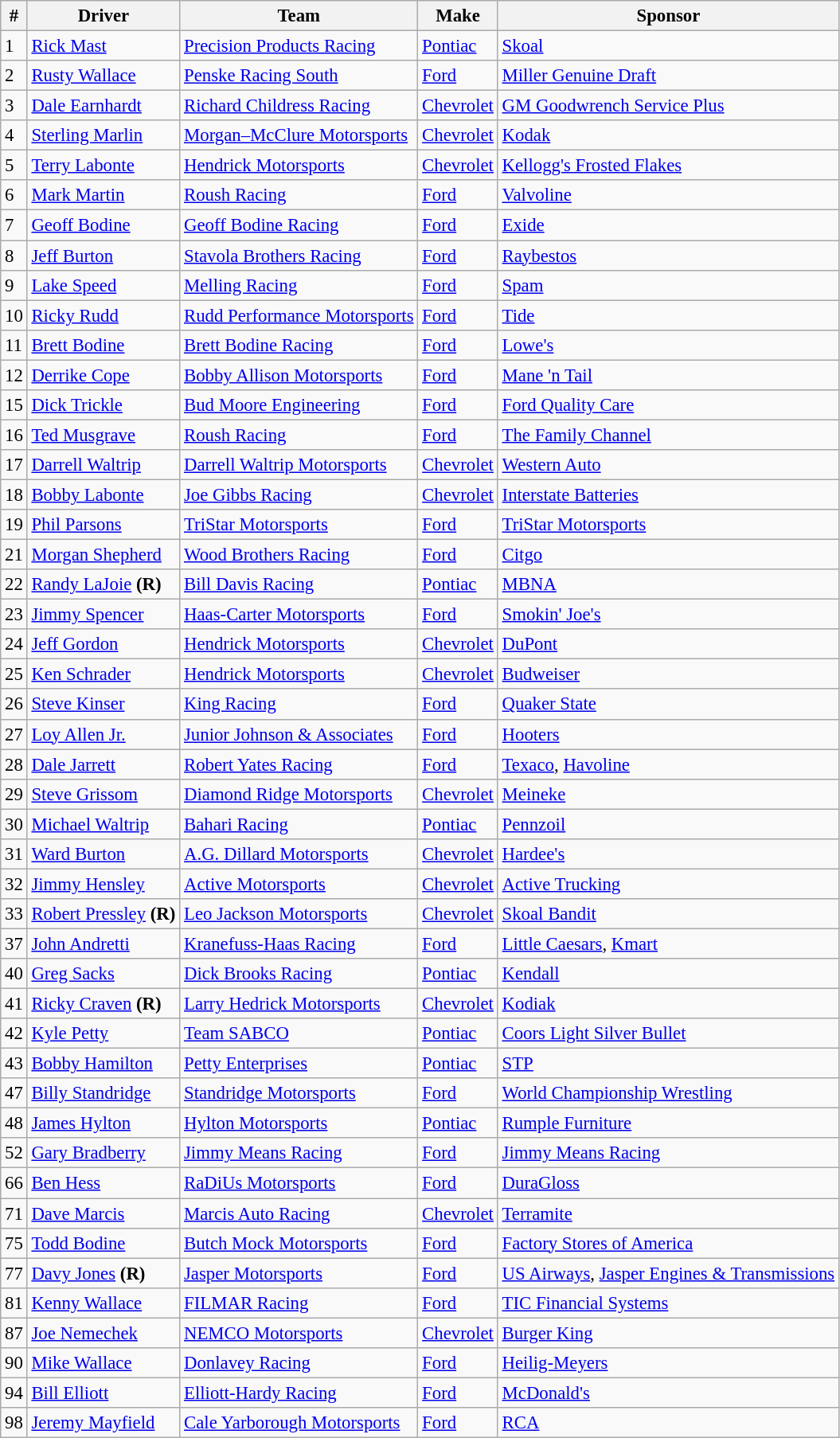<table class="wikitable" style="font-size:95%">
<tr>
<th>#</th>
<th>Driver</th>
<th>Team</th>
<th>Make</th>
<th>Sponsor</th>
</tr>
<tr>
<td>1</td>
<td><a href='#'>Rick Mast</a></td>
<td><a href='#'>Precision Products Racing</a></td>
<td><a href='#'>Pontiac</a></td>
<td><a href='#'>Skoal</a></td>
</tr>
<tr>
<td>2</td>
<td><a href='#'>Rusty Wallace</a></td>
<td><a href='#'>Penske Racing South</a></td>
<td><a href='#'>Ford</a></td>
<td><a href='#'>Miller Genuine Draft</a></td>
</tr>
<tr>
<td>3</td>
<td><a href='#'>Dale Earnhardt</a></td>
<td><a href='#'>Richard Childress Racing</a></td>
<td><a href='#'>Chevrolet</a></td>
<td><a href='#'>GM Goodwrench Service Plus</a></td>
</tr>
<tr>
<td>4</td>
<td><a href='#'>Sterling Marlin</a></td>
<td><a href='#'>Morgan–McClure Motorsports</a></td>
<td><a href='#'>Chevrolet</a></td>
<td><a href='#'>Kodak</a></td>
</tr>
<tr>
<td>5</td>
<td><a href='#'>Terry Labonte</a></td>
<td><a href='#'>Hendrick Motorsports</a></td>
<td><a href='#'>Chevrolet</a></td>
<td><a href='#'>Kellogg's Frosted Flakes</a></td>
</tr>
<tr>
<td>6</td>
<td><a href='#'>Mark Martin</a></td>
<td><a href='#'>Roush Racing</a></td>
<td><a href='#'>Ford</a></td>
<td><a href='#'>Valvoline</a></td>
</tr>
<tr>
<td>7</td>
<td><a href='#'>Geoff Bodine</a></td>
<td><a href='#'>Geoff Bodine Racing</a></td>
<td><a href='#'>Ford</a></td>
<td><a href='#'>Exide</a></td>
</tr>
<tr>
<td>8</td>
<td><a href='#'>Jeff Burton</a></td>
<td><a href='#'>Stavola Brothers Racing</a></td>
<td><a href='#'>Ford</a></td>
<td><a href='#'>Raybestos</a></td>
</tr>
<tr>
<td>9</td>
<td><a href='#'>Lake Speed</a></td>
<td><a href='#'>Melling Racing</a></td>
<td><a href='#'>Ford</a></td>
<td><a href='#'>Spam</a></td>
</tr>
<tr>
<td>10</td>
<td><a href='#'>Ricky Rudd</a></td>
<td><a href='#'>Rudd Performance Motorsports</a></td>
<td><a href='#'>Ford</a></td>
<td><a href='#'>Tide</a></td>
</tr>
<tr>
<td>11</td>
<td><a href='#'>Brett Bodine</a></td>
<td><a href='#'>Brett Bodine Racing</a></td>
<td><a href='#'>Ford</a></td>
<td><a href='#'>Lowe's</a></td>
</tr>
<tr>
<td>12</td>
<td><a href='#'>Derrike Cope</a></td>
<td><a href='#'>Bobby Allison Motorsports</a></td>
<td><a href='#'>Ford</a></td>
<td><a href='#'>Mane 'n Tail</a></td>
</tr>
<tr>
<td>15</td>
<td><a href='#'>Dick Trickle</a></td>
<td><a href='#'>Bud Moore Engineering</a></td>
<td><a href='#'>Ford</a></td>
<td><a href='#'>Ford Quality Care</a></td>
</tr>
<tr>
<td>16</td>
<td><a href='#'>Ted Musgrave</a></td>
<td><a href='#'>Roush Racing</a></td>
<td><a href='#'>Ford</a></td>
<td><a href='#'>The Family Channel</a></td>
</tr>
<tr>
<td>17</td>
<td><a href='#'>Darrell Waltrip</a></td>
<td><a href='#'>Darrell Waltrip Motorsports</a></td>
<td><a href='#'>Chevrolet</a></td>
<td><a href='#'>Western Auto</a></td>
</tr>
<tr>
<td>18</td>
<td><a href='#'>Bobby Labonte</a></td>
<td><a href='#'>Joe Gibbs Racing</a></td>
<td><a href='#'>Chevrolet</a></td>
<td><a href='#'>Interstate Batteries</a></td>
</tr>
<tr>
<td>19</td>
<td><a href='#'>Phil Parsons</a></td>
<td><a href='#'>TriStar Motorsports</a></td>
<td><a href='#'>Ford</a></td>
<td><a href='#'>TriStar Motorsports</a></td>
</tr>
<tr>
<td>21</td>
<td><a href='#'>Morgan Shepherd</a></td>
<td><a href='#'>Wood Brothers Racing</a></td>
<td><a href='#'>Ford</a></td>
<td><a href='#'>Citgo</a></td>
</tr>
<tr>
<td>22</td>
<td><a href='#'>Randy LaJoie</a> <strong>(R)</strong></td>
<td><a href='#'>Bill Davis Racing</a></td>
<td><a href='#'>Pontiac</a></td>
<td><a href='#'>MBNA</a></td>
</tr>
<tr>
<td>23</td>
<td><a href='#'>Jimmy Spencer</a></td>
<td><a href='#'>Haas-Carter Motorsports</a></td>
<td><a href='#'>Ford</a></td>
<td><a href='#'>Smokin' Joe's</a></td>
</tr>
<tr>
<td>24</td>
<td><a href='#'>Jeff Gordon</a></td>
<td><a href='#'>Hendrick Motorsports</a></td>
<td><a href='#'>Chevrolet</a></td>
<td><a href='#'>DuPont</a></td>
</tr>
<tr>
<td>25</td>
<td><a href='#'>Ken Schrader</a></td>
<td><a href='#'>Hendrick Motorsports</a></td>
<td><a href='#'>Chevrolet</a></td>
<td><a href='#'>Budweiser</a></td>
</tr>
<tr>
<td>26</td>
<td><a href='#'>Steve Kinser</a></td>
<td><a href='#'>King Racing</a></td>
<td><a href='#'>Ford</a></td>
<td><a href='#'>Quaker State</a></td>
</tr>
<tr>
<td>27</td>
<td><a href='#'>Loy Allen Jr.</a></td>
<td><a href='#'>Junior Johnson & Associates</a></td>
<td><a href='#'>Ford</a></td>
<td><a href='#'>Hooters</a></td>
</tr>
<tr>
<td>28</td>
<td><a href='#'>Dale Jarrett</a></td>
<td><a href='#'>Robert Yates Racing</a></td>
<td><a href='#'>Ford</a></td>
<td><a href='#'>Texaco</a>, <a href='#'>Havoline</a></td>
</tr>
<tr>
<td>29</td>
<td><a href='#'>Steve Grissom</a></td>
<td><a href='#'>Diamond Ridge Motorsports</a></td>
<td><a href='#'>Chevrolet</a></td>
<td><a href='#'>Meineke</a></td>
</tr>
<tr>
<td>30</td>
<td><a href='#'>Michael Waltrip</a></td>
<td><a href='#'>Bahari Racing</a></td>
<td><a href='#'>Pontiac</a></td>
<td><a href='#'>Pennzoil</a></td>
</tr>
<tr>
<td>31</td>
<td><a href='#'>Ward Burton</a></td>
<td><a href='#'>A.G. Dillard Motorsports</a></td>
<td><a href='#'>Chevrolet</a></td>
<td><a href='#'>Hardee's</a></td>
</tr>
<tr>
<td>32</td>
<td><a href='#'>Jimmy Hensley</a></td>
<td><a href='#'>Active Motorsports</a></td>
<td><a href='#'>Chevrolet</a></td>
<td><a href='#'>Active Trucking</a></td>
</tr>
<tr>
<td>33</td>
<td><a href='#'>Robert Pressley</a> <strong>(R)</strong></td>
<td><a href='#'>Leo Jackson Motorsports</a></td>
<td><a href='#'>Chevrolet</a></td>
<td><a href='#'>Skoal Bandit</a></td>
</tr>
<tr>
<td>37</td>
<td><a href='#'>John Andretti</a></td>
<td><a href='#'>Kranefuss-Haas Racing</a></td>
<td><a href='#'>Ford</a></td>
<td><a href='#'>Little Caesars</a>, <a href='#'>Kmart</a></td>
</tr>
<tr>
<td>40</td>
<td><a href='#'>Greg Sacks</a></td>
<td><a href='#'>Dick Brooks Racing</a></td>
<td><a href='#'>Pontiac</a></td>
<td><a href='#'>Kendall</a></td>
</tr>
<tr>
<td>41</td>
<td><a href='#'>Ricky Craven</a> <strong>(R)</strong></td>
<td><a href='#'>Larry Hedrick Motorsports</a></td>
<td><a href='#'>Chevrolet</a></td>
<td><a href='#'>Kodiak</a></td>
</tr>
<tr>
<td>42</td>
<td><a href='#'>Kyle Petty</a></td>
<td><a href='#'>Team SABCO</a></td>
<td><a href='#'>Pontiac</a></td>
<td><a href='#'>Coors Light Silver Bullet</a></td>
</tr>
<tr>
<td>43</td>
<td><a href='#'>Bobby Hamilton</a></td>
<td><a href='#'>Petty Enterprises</a></td>
<td><a href='#'>Pontiac</a></td>
<td><a href='#'>STP</a></td>
</tr>
<tr>
<td>47</td>
<td><a href='#'>Billy Standridge</a></td>
<td><a href='#'>Standridge Motorsports</a></td>
<td><a href='#'>Ford</a></td>
<td><a href='#'>World Championship Wrestling</a></td>
</tr>
<tr>
<td>48</td>
<td><a href='#'>James Hylton</a></td>
<td><a href='#'>Hylton Motorsports</a></td>
<td><a href='#'>Pontiac</a></td>
<td><a href='#'>Rumple Furniture</a></td>
</tr>
<tr>
<td>52</td>
<td><a href='#'>Gary Bradberry</a></td>
<td><a href='#'>Jimmy Means Racing</a></td>
<td><a href='#'>Ford</a></td>
<td><a href='#'>Jimmy Means Racing</a></td>
</tr>
<tr>
<td>66</td>
<td><a href='#'>Ben Hess</a></td>
<td><a href='#'>RaDiUs Motorsports</a></td>
<td><a href='#'>Ford</a></td>
<td><a href='#'>DuraGloss</a></td>
</tr>
<tr>
<td>71</td>
<td><a href='#'>Dave Marcis</a></td>
<td><a href='#'>Marcis Auto Racing</a></td>
<td><a href='#'>Chevrolet</a></td>
<td><a href='#'>Terramite</a></td>
</tr>
<tr>
<td>75</td>
<td><a href='#'>Todd Bodine</a></td>
<td><a href='#'>Butch Mock Motorsports</a></td>
<td><a href='#'>Ford</a></td>
<td><a href='#'>Factory Stores of America</a></td>
</tr>
<tr>
<td>77</td>
<td><a href='#'>Davy Jones</a> <strong>(R)</strong></td>
<td><a href='#'>Jasper Motorsports</a></td>
<td><a href='#'>Ford</a></td>
<td><a href='#'>US Airways</a>, <a href='#'>Jasper Engines & Transmissions</a></td>
</tr>
<tr>
<td>81</td>
<td><a href='#'>Kenny Wallace</a></td>
<td><a href='#'>FILMAR Racing</a></td>
<td><a href='#'>Ford</a></td>
<td><a href='#'>TIC Financial Systems</a></td>
</tr>
<tr>
<td>87</td>
<td><a href='#'>Joe Nemechek</a></td>
<td><a href='#'>NEMCO Motorsports</a></td>
<td><a href='#'>Chevrolet</a></td>
<td><a href='#'>Burger King</a></td>
</tr>
<tr>
<td>90</td>
<td><a href='#'>Mike Wallace</a></td>
<td><a href='#'>Donlavey Racing</a></td>
<td><a href='#'>Ford</a></td>
<td><a href='#'>Heilig-Meyers</a></td>
</tr>
<tr>
<td>94</td>
<td><a href='#'>Bill Elliott</a></td>
<td><a href='#'>Elliott-Hardy Racing</a></td>
<td><a href='#'>Ford</a></td>
<td><a href='#'>McDonald's</a></td>
</tr>
<tr>
<td>98</td>
<td><a href='#'>Jeremy Mayfield</a></td>
<td><a href='#'>Cale Yarborough Motorsports</a></td>
<td><a href='#'>Ford</a></td>
<td><a href='#'>RCA</a></td>
</tr>
</table>
